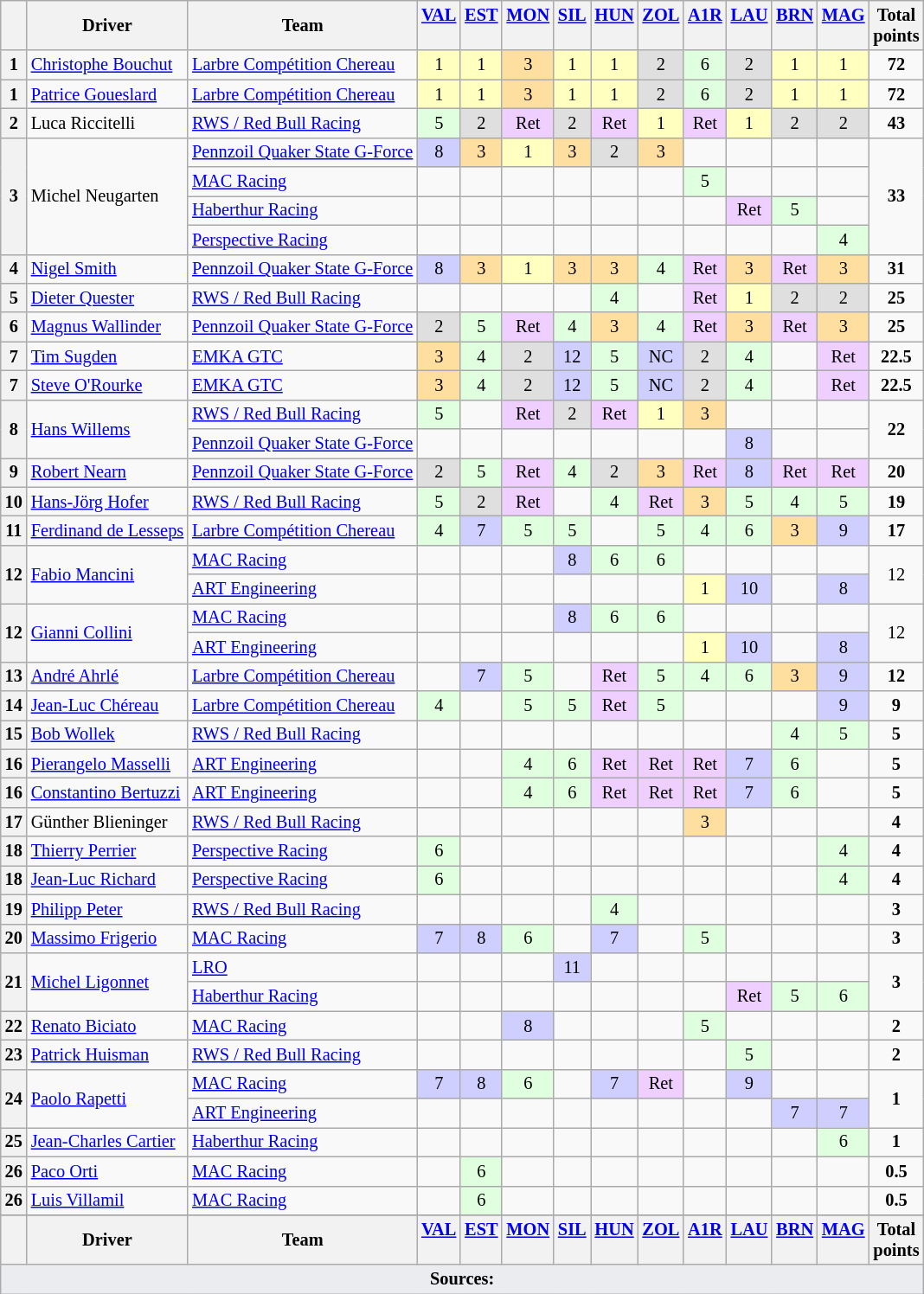<table class="wikitable" style="font-size: 85%; text-align:center;">
<tr valign="top">
<th valign=middle></th>
<th valign=middle>Driver</th>
<th valign=middle>Team</th>
<th><a href='#'>VAL</a><br></th>
<th><a href='#'>EST</a><br></th>
<th><a href='#'>MON</a><br></th>
<th><a href='#'>SIL</a><br></th>
<th><a href='#'>HUN</a><br></th>
<th><a href='#'>ZOL</a><br></th>
<th><a href='#'>A1R</a><br></th>
<th><a href='#'>LAU</a><br></th>
<th><a href='#'>BRN</a><br></th>
<th><a href='#'>MAG</a><br></th>
<th valign=middle>Total<br>points</th>
</tr>
<tr>
<th>1</th>
<td align=left> <a href='#'>Christophe Bouchut</a></td>
<td align=left> <a href='#'>Larbre Compétition Chereau</a></td>
<td style="background:#FFFFBF;">1</td>
<td style="background:#FFFFBF;">1</td>
<td style="background:#FFDF9F;">3</td>
<td style="background:#FFFFBF;">1</td>
<td style="background:#FFFFBF;">1</td>
<td style="background:#DFDFDF;">2</td>
<td style="background:#DFFFDF;">6</td>
<td style="background:#DFDFDF;">2</td>
<td style="background:#FFFFBF;">1</td>
<td style="background:#FFFFBF;">1</td>
<td><strong>72</strong></td>
</tr>
<tr>
<th>1</th>
<td align=left> <a href='#'>Patrice Goueslard</a></td>
<td align=left> <a href='#'>Larbre Compétition Chereau</a></td>
<td style="background:#FFFFBF;">1</td>
<td style="background:#FFFFBF;">1</td>
<td style="background:#FFDF9F;">3</td>
<td style="background:#FFFFBF;">1</td>
<td style="background:#FFFFBF;">1</td>
<td style="background:#DFDFDF;">2</td>
<td style="background:#DFFFDF;">6</td>
<td style="background:#DFDFDF;">2</td>
<td style="background:#FFFFBF;">1</td>
<td style="background:#FFFFBF;">1</td>
<td><strong>72</strong></td>
</tr>
<tr>
<th>2</th>
<td align=left> Luca Riccitelli</td>
<td align=left> <a href='#'>RWS / Red Bull Racing</a></td>
<td style="background:#DFFFDF;">5</td>
<td style="background:#DFDFDF;">2</td>
<td style="background:#EFCFFF;">Ret</td>
<td style="background:#DFDFDF;">2</td>
<td style="background:#EFCFFF;">Ret</td>
<td style="background:#FFFFBF;">1</td>
<td style="background:#EFCFFF;">Ret</td>
<td style="background:#FFFFBF;">1</td>
<td style="background:#DFDFDF;">2</td>
<td style="background:#DFDFDF;">2</td>
<td><strong>43</strong></td>
</tr>
<tr>
<th rowspan=4>3</th>
<td rowspan=4 align=left> Michel Neugarten</td>
<td align=left> <a href='#'>Pennzoil Quaker State G-Force</a></td>
<td style="background:#CFCFFF;">8</td>
<td style="background:#FFDF9F;">3</td>
<td style="background:#FFFFBF;">1</td>
<td style="background:#FFDF9F;">3</td>
<td style="background:#DFDFDF;">2</td>
<td style="background:#FFDF9F;">3</td>
<td></td>
<td></td>
<td></td>
<td></td>
<td rowspan=4><strong>33</strong></td>
</tr>
<tr>
<td align=left> <a href='#'>MAC Racing</a></td>
<td></td>
<td></td>
<td></td>
<td></td>
<td></td>
<td></td>
<td style="background:#DFFFDF;">5</td>
<td></td>
<td></td>
<td></td>
</tr>
<tr>
<td align=left> <a href='#'>Haberthur Racing</a></td>
<td></td>
<td></td>
<td></td>
<td></td>
<td></td>
<td></td>
<td></td>
<td style="background:#EFCFFF;">Ret</td>
<td style="background:#DFFFDF;">5</td>
<td></td>
</tr>
<tr>
<td align=left> <a href='#'>Perspective Racing</a></td>
<td></td>
<td></td>
<td></td>
<td></td>
<td></td>
<td></td>
<td></td>
<td></td>
<td></td>
<td style="background:#DFFFDF;">4</td>
</tr>
<tr>
<th>4</th>
<td align=left> <a href='#'>Nigel Smith</a></td>
<td align=left> <a href='#'>Pennzoil Quaker State G-Force</a></td>
<td style="background:#CFCFFF;">8</td>
<td style="background:#FFDF9F;">3</td>
<td style="background:#FFFFBF;">1</td>
<td style="background:#FFDF9F;">3</td>
<td style="background:#FFDF9F;">3</td>
<td style="background:#DFFFDF;">4</td>
<td style="background:#EFCFFF;">Ret</td>
<td style="background:#FFDF9F;">3</td>
<td style="background:#EFCFFF;">Ret</td>
<td style="background:#FFDF9F;">3</td>
<td><strong>31</strong></td>
</tr>
<tr>
<th>5</th>
<td align=left> <a href='#'>Dieter Quester</a></td>
<td align=left> <a href='#'>RWS / Red Bull Racing</a></td>
<td></td>
<td></td>
<td></td>
<td></td>
<td style="background:#DFFFDF;">4</td>
<td></td>
<td style="background:#EFCFFF;">Ret</td>
<td style="background:#FFFFBF;">1</td>
<td style="background:#DFDFDF;">2</td>
<td style="background:#DFDFDF;">2</td>
<td><strong>25</strong></td>
</tr>
<tr>
<th>6</th>
<td align=left> <a href='#'>Magnus Wallinder</a></td>
<td align=left> <a href='#'>Pennzoil Quaker State G-Force</a></td>
<td style="background:#DFDFDF;">2</td>
<td style="background:#DFFFDF;">5</td>
<td style="background:#EFCFFF;">Ret</td>
<td style="background:#DFFFDF;">4</td>
<td style="background:#FFDF9F;">3</td>
<td style="background:#DFFFDF;">4</td>
<td style="background:#EFCFFF;">Ret</td>
<td style="background:#FFDF9F;">3</td>
<td style="background:#EFCFFF;">Ret</td>
<td style="background:#FFDF9F;">3</td>
<td><strong>25</strong></td>
</tr>
<tr>
<th>7</th>
<td align=left> <a href='#'>Tim Sugden</a></td>
<td align=left> <a href='#'>EMKA GTC</a></td>
<td style="background:#FFDF9F;">3</td>
<td style="background:#DFFFDF;">4</td>
<td style="background:#DFDFDF;">2</td>
<td style="background:#CFCFFF;">12</td>
<td style="background:#DFFFDF;">5</td>
<td style="background:#CFCFFF;">NC</td>
<td style="background:#DFDFDF;">2</td>
<td style="background:#DFFFDF;">4</td>
<td></td>
<td style="background:#EFCFFF;">Ret</td>
<td><strong>22.5</strong></td>
</tr>
<tr>
<th>7</th>
<td align=left> <a href='#'>Steve O'Rourke</a></td>
<td align=left> <a href='#'>EMKA GTC</a></td>
<td style="background:#FFDF9F;">3</td>
<td style="background:#DFFFDF;">4</td>
<td style="background:#DFDFDF;">2</td>
<td style="background:#CFCFFF;">12</td>
<td style="background:#DFFFDF;">5</td>
<td style="background:#CFCFFF;">NC</td>
<td style="background:#DFDFDF;">2</td>
<td style="background:#DFFFDF;">4</td>
<td></td>
<td style="background:#EFCFFF;">Ret</td>
<td><strong>22.5</strong></td>
</tr>
<tr>
<th rowspan=2>8</th>
<td rowspan=2 align=left> <a href='#'>Hans Willems</a></td>
<td align=left> <a href='#'>RWS / Red Bull Racing</a></td>
<td style="background:#DFFFDF;">5</td>
<td></td>
<td style="background:#EFCFFF;">Ret</td>
<td style="background:#DFDFDF;">2</td>
<td style="background:#EFCFFF;">Ret</td>
<td style="background:#FFFFBF;">1</td>
<td style="background:#FFDF9F;">3</td>
<td></td>
<td></td>
<td></td>
<td rowspan=2><strong>22</strong></td>
</tr>
<tr>
<td align=left> <a href='#'>Pennzoil Quaker State G-Force</a></td>
<td></td>
<td></td>
<td></td>
<td></td>
<td></td>
<td></td>
<td></td>
<td style="background:#CFCFFF;">8</td>
<td></td>
<td></td>
</tr>
<tr>
<th>9</th>
<td align=left> <a href='#'>Robert Nearn</a></td>
<td align=left> <a href='#'>Pennzoil Quaker State G-Force</a></td>
<td style="background:#DFDFDF;">2</td>
<td style="background:#DFFFDF;">5</td>
<td style="background:#EFCFFF;">Ret</td>
<td style="background:#DFFFDF;">4</td>
<td style="background:#DFDFDF;">2</td>
<td style="background:#FFDF9F;">3</td>
<td style="background:#EFCFFF;">Ret</td>
<td style="background:#CFCFFF;">8</td>
<td style="background:#EFCFFF;">Ret</td>
<td style="background:#EFCFFF;">Ret</td>
<td><strong>20</strong></td>
</tr>
<tr>
<th>10</th>
<td align=left> <a href='#'>Hans-Jörg Hofer</a></td>
<td align=left> <a href='#'>RWS / Red Bull Racing</a></td>
<td style="background:#DFFFDF;">5</td>
<td style="background:#DFDFDF;">2</td>
<td style="background:#EFCFFF;">Ret</td>
<td></td>
<td style="background:#DFFFDF;">4</td>
<td style="background:#EFCFFF;">Ret</td>
<td style="background:#FFDF9F;">3</td>
<td style="background:#DFFFDF;">5</td>
<td style="background:#DFFFDF;">4</td>
<td style="background:#DFFFDF;">5</td>
<td><strong>19</strong></td>
</tr>
<tr>
<th>11</th>
<td align=left> <a href='#'>Ferdinand de Lesseps</a></td>
<td align=left> <a href='#'>Larbre Compétition Chereau</a></td>
<td style="background:#DFFFDF;">4</td>
<td style="background:#CFCFFF;">7</td>
<td style="background:#DFFFDF;">5</td>
<td style="background:#DFFFDF;">5</td>
<td></td>
<td style="background:#DFFFDF;">5</td>
<td style="background:#DFFFDF;">4</td>
<td style="background:#DFFFDF;">6</td>
<td style="background:#FFDF9F;">3</td>
<td style="background:#CFCFFF;">9</td>
<td><strong>17</strong></td>
</tr>
<tr>
<th rowspan=2>12</th>
<td rowspan=2 align=left> <a href='#'>Fabio Mancini</a></td>
<td align=left> <a href='#'>MAC Racing</a></td>
<td></td>
<td></td>
<td></td>
<td style="background:#CFCFFF;">8</td>
<td style="background:#DFFFDF;">6</td>
<td style="background:#DFFFDF;">6</td>
<td></td>
<td></td>
<td></td>
<td></td>
<td rowspan=2>12</td>
</tr>
<tr>
<td align=left> <a href='#'>ART Engineering</a></td>
<td></td>
<td></td>
<td></td>
<td></td>
<td></td>
<td></td>
<td style="background:#FFFFBF;">1</td>
<td style="background:#CFCFFF;">10</td>
<td></td>
<td style="background:#CFCFFF;">8</td>
</tr>
<tr>
<th rowspan=2>12</th>
<td rowspan=2 align=left> <a href='#'>Gianni Collini</a></td>
<td align=left> <a href='#'>MAC Racing</a></td>
<td></td>
<td></td>
<td></td>
<td style="background:#CFCFFF;">8</td>
<td style="background:#DFFFDF;">6</td>
<td style="background:#DFFFDF;">6</td>
<td></td>
<td></td>
<td></td>
<td></td>
<td rowspan=2>12</td>
</tr>
<tr>
<td align=left> <a href='#'>ART Engineering</a></td>
<td></td>
<td></td>
<td></td>
<td></td>
<td></td>
<td></td>
<td style="background:#FFFFBF;">1</td>
<td style="background:#CFCFFF;">10</td>
<td></td>
<td style="background:#CFCFFF;">8</td>
</tr>
<tr>
<th>13</th>
<td align=left> <a href='#'>André Ahrlé</a></td>
<td align=left> <a href='#'>Larbre Compétition Chereau</a></td>
<td></td>
<td style="background:#CFCFFF;">7</td>
<td style="background:#DFFFDF;">5</td>
<td></td>
<td style="background:#EFCFFF;">Ret</td>
<td style="background:#DFFFDF;">5</td>
<td style="background:#DFFFDF;">4</td>
<td style="background:#DFFFDF;">6</td>
<td style="background:#FFDF9F;">3</td>
<td style="background:#CFCFFF;">9</td>
<td><strong>12</strong></td>
</tr>
<tr>
<th>14</th>
<td align=left> <a href='#'>Jean-Luc Chéreau</a></td>
<td align=left> <a href='#'>Larbre Compétition Chereau</a></td>
<td style="background:#DFFFDF;">4</td>
<td></td>
<td style="background:#DFFFDF;">5</td>
<td style="background:#DFFFDF;">5</td>
<td style="background:#EFCFFF;">Ret</td>
<td style="background:#DFFFDF;">5</td>
<td></td>
<td></td>
<td></td>
<td style="background:#CFCFFF;">9</td>
<td><strong>9</strong></td>
</tr>
<tr>
<th>15</th>
<td align=left> <a href='#'>Bob Wollek</a></td>
<td align=left> <a href='#'>RWS / Red Bull Racing</a></td>
<td></td>
<td></td>
<td></td>
<td></td>
<td></td>
<td></td>
<td></td>
<td></td>
<td style="background:#DFFFDF;">4</td>
<td style="background:#DFFFDF;">5</td>
<td><strong>5</strong></td>
</tr>
<tr>
<th>16</th>
<td align=left> <a href='#'>Pierangelo Masselli</a></td>
<td align=left> <a href='#'>ART Engineering</a></td>
<td></td>
<td></td>
<td style="background:#DFFFDF;">4</td>
<td style="background:#DFFFDF;">6</td>
<td style="background:#EFCFFF;">Ret</td>
<td style="background:#EFCFFF;">Ret</td>
<td style="background:#EFCFFF;">Ret</td>
<td style="background:#CFCFFF;">7</td>
<td style="background:#DFFFDF;">6</td>
<td></td>
<td><strong>5</strong></td>
</tr>
<tr>
<th>16</th>
<td align=left> <a href='#'>Constantino Bertuzzi</a></td>
<td align=left> <a href='#'>ART Engineering</a></td>
<td></td>
<td></td>
<td style="background:#DFFFDF;">4</td>
<td style="background:#DFFFDF;">6</td>
<td style="background:#EFCFFF;">Ret</td>
<td style="background:#EFCFFF;">Ret</td>
<td style="background:#EFCFFF;">Ret</td>
<td style="background:#CFCFFF;">7</td>
<td style="background:#DFFFDF;">6</td>
<td></td>
<td><strong>5</strong></td>
</tr>
<tr>
<th>17</th>
<td align=left> Günther Blieninger</td>
<td align=left> <a href='#'>RWS / Red Bull Racing</a></td>
<td></td>
<td></td>
<td></td>
<td></td>
<td></td>
<td></td>
<td style="background:#FFDF9F;">3</td>
<td></td>
<td></td>
<td></td>
<td><strong>4</strong></td>
</tr>
<tr>
<th>18</th>
<td align=left> <a href='#'>Thierry Perrier</a></td>
<td align=left> <a href='#'>Perspective Racing</a></td>
<td style="background:#DFFFDF;">6</td>
<td></td>
<td></td>
<td></td>
<td></td>
<td></td>
<td></td>
<td></td>
<td></td>
<td style="background:#DFFFDF;">4</td>
<td><strong>4</strong></td>
</tr>
<tr>
<th>18</th>
<td align=left> <a href='#'>Jean-Luc Richard</a></td>
<td align=left> <a href='#'>Perspective Racing</a></td>
<td style="background:#DFFFDF;">6</td>
<td></td>
<td></td>
<td></td>
<td></td>
<td></td>
<td></td>
<td></td>
<td></td>
<td style="background:#DFFFDF;">4</td>
<td><strong>4</strong></td>
</tr>
<tr>
<th>19</th>
<td align=left> <a href='#'>Philipp Peter</a></td>
<td align=left> <a href='#'>RWS / Red Bull Racing</a></td>
<td></td>
<td></td>
<td></td>
<td></td>
<td style="background:#DFFFDF;">4</td>
<td></td>
<td></td>
<td></td>
<td></td>
<td></td>
<td><strong>3</strong></td>
</tr>
<tr>
<th>20</th>
<td align=left> <a href='#'>Massimo Frigerio</a></td>
<td align=left> <a href='#'>MAC Racing</a></td>
<td style="background:#CFCFFF;">7</td>
<td style="background:#CFCFFF;">8</td>
<td style="background:#DFFFDF;">6</td>
<td></td>
<td style="background:#CFCFFF;">7</td>
<td></td>
<td style="background:#DFFFDF;">5</td>
<td></td>
<td></td>
<td></td>
<td><strong>3</strong></td>
</tr>
<tr>
<th rowspan=2>21</th>
<td rowspan=2 align=left> <a href='#'>Michel Ligonnet</a></td>
<td align=left> <a href='#'>LRO</a></td>
<td></td>
<td></td>
<td></td>
<td style="background:#CFCFFF;">11</td>
<td></td>
<td></td>
<td></td>
<td></td>
<td></td>
<td></td>
<td rowspan=2><strong>3</strong></td>
</tr>
<tr>
<td align=left> <a href='#'>Haberthur Racing</a></td>
<td></td>
<td></td>
<td></td>
<td></td>
<td></td>
<td></td>
<td></td>
<td style="background:#EFCFFF;">Ret</td>
<td style="background:#DFFFDF;">5</td>
<td style="background:#DFFFDF;">6</td>
</tr>
<tr>
<th>22</th>
<td align=left> <a href='#'>Renato Biciato</a></td>
<td align=left> <a href='#'>MAC Racing</a></td>
<td></td>
<td></td>
<td style="background:#CFCFFF;">8</td>
<td></td>
<td></td>
<td></td>
<td style="background:#DFFFDF;">5</td>
<td></td>
<td></td>
<td></td>
<td><strong>2</strong></td>
</tr>
<tr>
<th>23</th>
<td align=left> <a href='#'>Patrick Huisman</a></td>
<td align=left> <a href='#'>RWS / Red Bull Racing</a></td>
<td></td>
<td></td>
<td></td>
<td></td>
<td></td>
<td></td>
<td></td>
<td style="background:#DFFFDF;">5</td>
<td></td>
<td></td>
<td><strong>2</strong></td>
</tr>
<tr>
<th rowspan=2>24</th>
<td rowspan=2 align=left> <a href='#'>Paolo Rapetti</a></td>
<td align=left> <a href='#'>MAC Racing</a></td>
<td style="background:#CFCFFF;">7</td>
<td style="background:#CFCFFF;">8</td>
<td style="background:#DFFFDF;">6</td>
<td></td>
<td style="background:#CFCFFF;">7</td>
<td style="background:#EFCFFF;">Ret</td>
<td></td>
<td style="background:#CFCFFF;">9</td>
<td></td>
<td></td>
<td rowspan=2><strong>1</strong></td>
</tr>
<tr>
<td align=left> <a href='#'>ART Engineering</a></td>
<td></td>
<td></td>
<td></td>
<td></td>
<td></td>
<td></td>
<td></td>
<td></td>
<td style="background:#CFCFFF;">7</td>
<td style="background:#CFCFFF;">7</td>
</tr>
<tr>
<th>25</th>
<td align=left> <a href='#'>Jean-Charles Cartier</a></td>
<td align=left> <a href='#'>Haberthur Racing</a></td>
<td></td>
<td></td>
<td></td>
<td></td>
<td></td>
<td></td>
<td></td>
<td></td>
<td></td>
<td style="background:#DFFFDF;">6</td>
<td><strong>1</strong></td>
</tr>
<tr>
<th>26</th>
<td align=left> <a href='#'>Paco Orti</a></td>
<td align=left> <a href='#'>MAC Racing</a></td>
<td></td>
<td style="background:#DFFFDF;">6</td>
<td></td>
<td></td>
<td></td>
<td></td>
<td></td>
<td></td>
<td></td>
<td></td>
<td><strong>0.5</strong></td>
</tr>
<tr>
<th>26</th>
<td align=left> <a href='#'>Luis Villamil</a></td>
<td align=left> <a href='#'>MAC Racing</a></td>
<td></td>
<td style="background:#DFFFDF;">6</td>
<td></td>
<td></td>
<td></td>
<td></td>
<td></td>
<td></td>
<td></td>
<td></td>
<td><strong>0.5</strong></td>
</tr>
<tr>
</tr>
<tr valign="top">
<th valign=middle></th>
<th valign=middle>Driver</th>
<th valign=middle>Team</th>
<th><a href='#'>VAL</a><br></th>
<th><a href='#'>EST</a><br></th>
<th><a href='#'>MON</a><br></th>
<th><a href='#'>SIL</a><br></th>
<th><a href='#'>HUN</a><br></th>
<th><a href='#'>ZOL</a><br></th>
<th><a href='#'>A1R</a><br></th>
<th><a href='#'>LAU</a><br></th>
<th><a href='#'>BRN</a><br></th>
<th><a href='#'>MAG</a><br></th>
<th valign=middle>Total<br>points</th>
</tr>
<tr class="sortbottom">
<td colspan="14" style="background-color:#EAECF0;text-align:center"><strong>Sources:</strong></td>
</tr>
</table>
